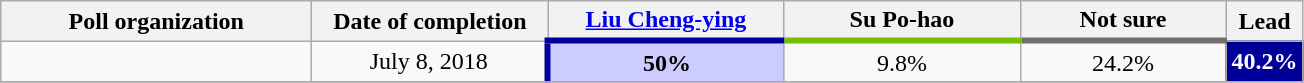<table class="wikitable collapsible sortable" style="text-align:center">
<tr>
<th style="width:200px;">Poll organization</th>
<th style="width:150px;">Date of completion</th>
<th style="width:150px; border-bottom:4px solid #000099;"> <a href='#'>Liu Cheng-ying</a></th>
<th style="width:150px; border-bottom:4px solid #73BF00;"> Su Po-hao</th>
<th style="width:130px; border-bottom:4px solid #707070;"> Not sure</th>
<th style="width:40px;">Lead</th>
</tr>
<tr>
<td></td>
<td>July 8, 2018</td>
<td style="background-color:#CCCCFF; border-left:4px solid #000099;"><strong>50%</strong></td>
<td>9.8%</td>
<td>24.2%</td>
<td style="background:#000099; color:white"><strong>40.2%</strong></td>
</tr>
<tr>
</tr>
</table>
